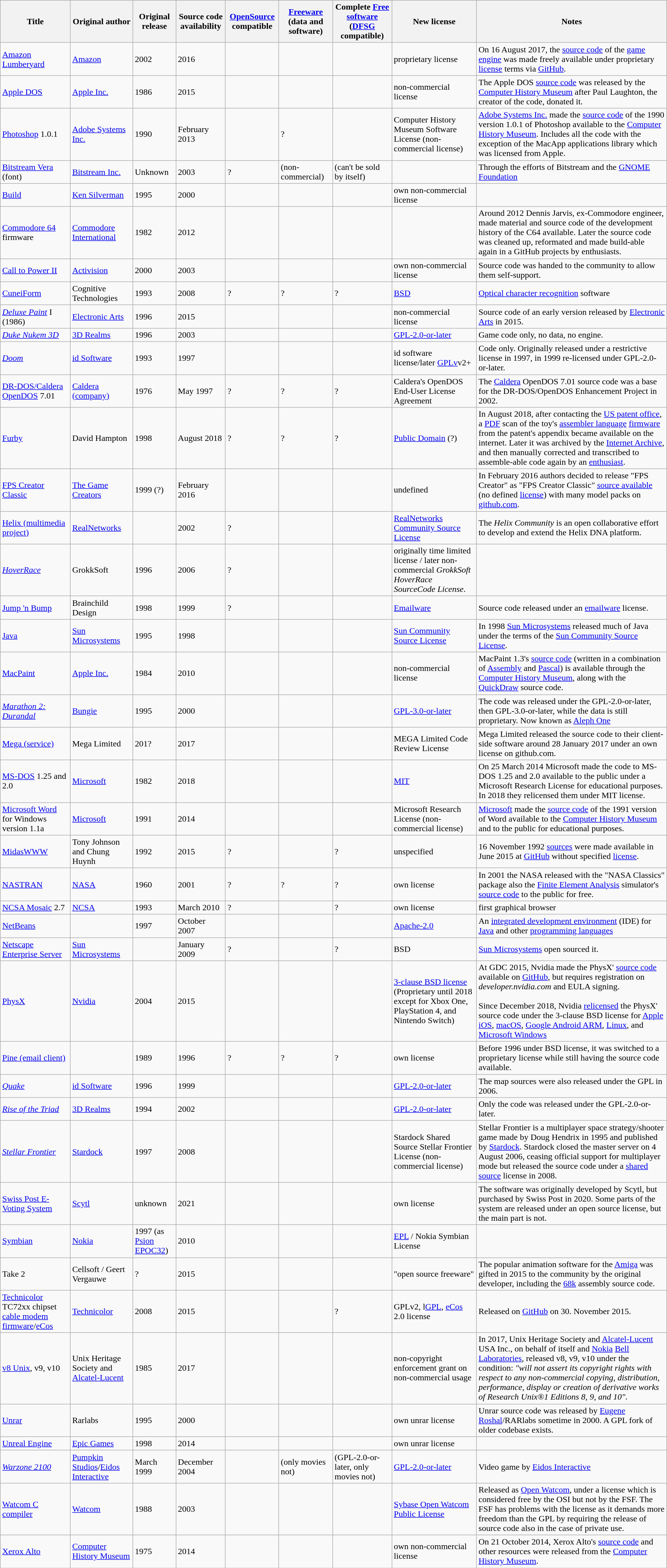<table class="wikitable sortable">
<tr>
<th>Title</th>
<th>Original author</th>
<th>Original release</th>
<th>Source code availability</th>
<th><a href='#'>OpenSource</a> compatible</th>
<th><a href='#'>Freeware</a> (data and software)</th>
<th>Complete <a href='#'>Free software</a> (<a href='#'>DFSG</a> compatible)</th>
<th>New license</th>
<th>Notes</th>
</tr>
<tr>
<td><a href='#'>Amazon Lumberyard</a></td>
<td><a href='#'>Amazon</a></td>
<td>2002</td>
<td>2016</td>
<td></td>
<td></td>
<td></td>
<td>proprietary license</td>
<td>On 16 August 2017, the <a href='#'>source code</a> of the <a href='#'>game engine</a> was made freely available under proprietary <a href='#'>license</a> terms via <a href='#'>GitHub</a>.</td>
</tr>
<tr>
<td><a href='#'>Apple DOS</a></td>
<td><a href='#'>Apple Inc.</a></td>
<td>1986</td>
<td>2015</td>
<td></td>
<td></td>
<td></td>
<td>non-commercial license</td>
<td>The Apple DOS <a href='#'>source code</a> was released by the <a href='#'>Computer History Museum</a> after Paul Laughton, the creator of the code, donated it.</td>
</tr>
<tr>
<td><a href='#'>Photoshop</a> 1.0.1</td>
<td><a href='#'>Adobe Systems Inc.</a></td>
<td>1990</td>
<td>February 2013</td>
<td></td>
<td>?</td>
<td></td>
<td>Computer History Museum Software License (non-commercial license)</td>
<td><a href='#'>Adobe Systems Inc.</a> made the <a href='#'>source code</a> of the 1990 version 1.0.1 of Photoshop available to the <a href='#'>Computer History Museum</a>. Includes all the code with the exception of the MacApp applications library which was licensed from Apple.</td>
</tr>
<tr>
<td><a href='#'>Bitstream Vera</a> (font)</td>
<td><a href='#'>Bitstream Inc.</a></td>
<td>Unknown</td>
<td>2003</td>
<td>?</td>
<td> (non-commercial)</td>
<td> (can't be sold by itself)</td>
<td></td>
<td>Through the efforts of Bitstream and the <a href='#'>GNOME Foundation</a></td>
</tr>
<tr>
<td><a href='#'>Build</a></td>
<td><a href='#'>Ken Silverman</a></td>
<td>1995</td>
<td>2000</td>
<td></td>
<td></td>
<td></td>
<td>own non-commercial license</td>
</tr>
<tr>
<td><a href='#'>Commodore 64</a> firmware</td>
<td><a href='#'>Commodore International</a></td>
<td>1982</td>
<td>2012</td>
<td></td>
<td></td>
<td></td>
<td></td>
<td>Around 2012 Dennis Jarvis, ex-Commodore engineer, made material and source code of the development history of the C64 available. Later the source code was cleaned up, reformated and made build-able again in a GitHub projects by enthusiasts.</td>
</tr>
<tr>
<td><a href='#'>Call to Power II</a></td>
<td><a href='#'>Activision</a></td>
<td>2000</td>
<td>2003</td>
<td></td>
<td></td>
<td></td>
<td>own non-commercial license</td>
<td>Source code was handed to the community to allow them self-support.</td>
</tr>
<tr>
<td><a href='#'>CuneiForm</a></td>
<td>Cognitive Technologies</td>
<td>1993</td>
<td>2008</td>
<td>?</td>
<td>?</td>
<td>?</td>
<td><a href='#'>BSD</a></td>
<td><a href='#'>Optical character recognition</a> software</td>
</tr>
<tr>
<td><em><a href='#'>Deluxe Paint</a></em> I (1986)</td>
<td><a href='#'>Electronic Arts</a></td>
<td>1996</td>
<td>2015</td>
<td></td>
<td></td>
<td></td>
<td>non-commercial license</td>
<td>Source code of an early version released by <a href='#'>Electronic Arts</a> in 2015.</td>
</tr>
<tr>
<td><em><a href='#'>Duke Nukem 3D</a></em></td>
<td><a href='#'>3D Realms</a></td>
<td>1996</td>
<td>2003</td>
<td></td>
<td></td>
<td></td>
<td><a href='#'>GPL-2.0-or-later</a></td>
<td>Game code only, no data, no engine.</td>
</tr>
<tr>
<td><a href='#'><em>Doom</em></a></td>
<td><a href='#'>id Software</a></td>
<td>1993</td>
<td>1997</td>
<td></td>
<td></td>
<td></td>
<td>id software license/later <a href='#'>GPLv</a>v2+</td>
<td>Code only. Originally released under a restrictive license in 1997, in 1999 re-licensed under GPL-2.0-or-later.</td>
</tr>
<tr>
<td><a href='#'>DR-DOS/Caldera OpenDOS</a> 7.01</td>
<td><a href='#'>Caldera (company)</a></td>
<td>1976</td>
<td>May 1997</td>
<td>?</td>
<td>?</td>
<td>?</td>
<td>Caldera's OpenDOS End-User License Agreement</td>
<td>The <a href='#'>Caldera</a> OpenDOS 7.01 source code was a base for the DR-DOS/OpenDOS Enhancement Project in 2002.</td>
</tr>
<tr>
<td><a href='#'>Furby</a></td>
<td>David Hampton</td>
<td>1998</td>
<td>August 2018</td>
<td>?</td>
<td>?</td>
<td>?</td>
<td><a href='#'>Public Domain</a> (?)</td>
<td>In August 2018, after contacting the <a href='#'>US patent office</a>, a <a href='#'>PDF</a> scan of the toy's <a href='#'>assembler language</a> <a href='#'>firmware</a> from the patent's appendix became available on the internet. Later it was archived by the <a href='#'>Internet Archive</a>, and then manually corrected and transcribed to assemble-able code again by an <a href='#'>enthusiast</a>.</td>
</tr>
<tr>
<td><a href='#'>FPS Creator Classic</a></td>
<td><a href='#'>The Game Creators</a></td>
<td>1999 (?)</td>
<td>February 2016</td>
<td></td>
<td></td>
<td></td>
<td>undefined</td>
<td>In February 2016 authors decided to release "FPS Creator" as "FPS Creator Classic" <a href='#'>source available</a> (no defined <a href='#'>license</a>) with many model packs on <a href='#'>github.com</a>.</td>
</tr>
<tr>
<td><a href='#'>Helix (multimedia project)</a></td>
<td><a href='#'>RealNetworks</a></td>
<td></td>
<td>2002</td>
<td>?</td>
<td></td>
<td></td>
<td><a href='#'>RealNetworks Community Source License</a></td>
<td>The <em>Helix Community</em> is an open collaborative effort to develop and extend the Helix DNA platform.</td>
</tr>
<tr>
<td><em><a href='#'>HoverRace</a></em></td>
<td>GrokkSoft</td>
<td>1996</td>
<td>2006</td>
<td>?</td>
<td></td>
<td></td>
<td>originally time limited license / later non-commercial <em>GrokkSoft HoverRace SourceCode License</em>.</td>
<td></td>
</tr>
<tr>
<td><a href='#'>Jump 'n Bump</a></td>
<td>Brainchild Design</td>
<td>1998</td>
<td>1999</td>
<td>?</td>
<td></td>
<td></td>
<td><a href='#'>Emailware</a></td>
<td>Source code released under an <a href='#'>emailware</a> license.</td>
</tr>
<tr>
<td><a href='#'>Java</a></td>
<td><a href='#'>Sun Microsystems</a></td>
<td>1995</td>
<td>1998</td>
<td></td>
<td></td>
<td></td>
<td><a href='#'>Sun Community Source License</a></td>
<td>In 1998 <a href='#'>Sun Microsystems</a> released much of Java under the terms of the <a href='#'>Sun Community Source License</a>.</td>
</tr>
<tr>
<td><a href='#'>MacPaint</a></td>
<td><a href='#'>Apple Inc.</a></td>
<td>1984</td>
<td>2010</td>
<td></td>
<td></td>
<td></td>
<td>non-commercial license</td>
<td>MacPaint 1.3's <a href='#'>source code</a> (written in a combination of <a href='#'>Assembly</a> and <a href='#'>Pascal</a>) is available through the <a href='#'>Computer History Museum</a>, along with the <a href='#'>QuickDraw</a> source code.</td>
</tr>
<tr>
<td><em><a href='#'>Marathon 2: Durandal</a></em></td>
<td><a href='#'>Bungie</a></td>
<td>1995</td>
<td>2000</td>
<td></td>
<td></td>
<td></td>
<td><a href='#'>GPL-3.0-or-later</a></td>
<td>The code was released under the GPL-2.0-or-later, then GPL-3.0-or-later, while the data is still proprietary. Now known as <a href='#'>Aleph One</a></td>
</tr>
<tr>
<td><a href='#'>Mega (service)</a></td>
<td>Mega Limited</td>
<td>201?</td>
<td>2017</td>
<td></td>
<td></td>
<td></td>
<td>MEGA Limited Code Review License</td>
<td>Mega Limited released the source code to their client-side software around 28 January 2017 under an own license on github.com.</td>
</tr>
<tr>
<td><a href='#'>MS-DOS</a> 1.25 and 2.0</td>
<td><a href='#'>Microsoft</a></td>
<td>1982</td>
<td>2018</td>
<td></td>
<td></td>
<td></td>
<td><a href='#'>MIT</a></td>
<td>On 25 March 2014 Microsoft made the code to MS-DOS 1.25 and 2.0 available to the public under a Microsoft Research License for educational purposes. In 2018 they relicensed them under MIT license.</td>
</tr>
<tr>
<td><a href='#'>Microsoft Word</a> for Windows version 1.1a</td>
<td><a href='#'>Microsoft</a></td>
<td>1991</td>
<td>2014</td>
<td></td>
<td></td>
<td></td>
<td>Microsoft Research License (non-commercial license)</td>
<td><a href='#'>Microsoft</a> made the <a href='#'>source code</a> of the 1991 version of Word available to the <a href='#'>Computer History Museum</a> and to the public for educational purposes.</td>
</tr>
<tr>
<td><a href='#'>MidasWWW</a></td>
<td>Tony Johnson and Chung Huynh</td>
<td>1992</td>
<td>2015</td>
<td>?</td>
<td></td>
<td>?</td>
<td>unspecified</td>
<td>16 November 1992 <a href='#'>sources</a> were made available in June 2015 at <a href='#'>GitHub</a> without specified <a href='#'>license</a>.</td>
</tr>
<tr>
<td><a href='#'>NASTRAN</a></td>
<td><a href='#'>NASA</a></td>
<td>1960</td>
<td>2001</td>
<td>?</td>
<td>?</td>
<td>?</td>
<td>own license</td>
<td>In 2001 the NASA released with the "NASA Classics" package also the <a href='#'>Finite Element Analysis</a> simulator's <a href='#'>source code</a> to the public for free.</td>
</tr>
<tr>
<td><a href='#'>NCSA Mosaic</a> 2.7</td>
<td><a href='#'>NCSA</a></td>
<td>1993</td>
<td>March 2010</td>
<td>?</td>
<td></td>
<td>?</td>
<td>own license</td>
<td>first graphical browser</td>
</tr>
<tr>
<td><a href='#'>NetBeans</a></td>
<td></td>
<td>1997</td>
<td>October 2007</td>
<td></td>
<td></td>
<td></td>
<td><a href='#'>Apache-2.0</a></td>
<td>An <a href='#'>integrated development environment</a> (IDE) for <a href='#'>Java</a> and other <a href='#'>programming languages</a></td>
</tr>
<tr>
<td><a href='#'>Netscape Enterprise Server</a></td>
<td><a href='#'>Sun Microsystems</a></td>
<td></td>
<td>January 2009</td>
<td>?</td>
<td></td>
<td>?</td>
<td>BSD</td>
<td><a href='#'>Sun Microsystems</a> open sourced it.</td>
</tr>
<tr>
<td><a href='#'>PhysX</a></td>
<td><a href='#'>Nvidia</a></td>
<td>2004</td>
<td>2015</td>
<td></td>
<td></td>
<td></td>
<td><a href='#'>3-clause BSD license</a> (Proprietary until 2018 except for Xbox One, PlayStation 4, and Nintendo Switch)</td>
<td>At GDC 2015, Nvidia made the PhysX' <a href='#'>source code</a> available on <a href='#'>GitHub</a>, but requires registration on <em>developer.nvidia.com</em> and EULA signing.<br><br>Since December 2018, Nvidia <a href='#'>relicensed</a> the PhysX' source code under the 3-clause BSD license for <a href='#'>Apple iOS</a>, <a href='#'>macOS</a>, <a href='#'>Google Android ARM</a>, <a href='#'>Linux</a>, and <a href='#'>Microsoft Windows</a></td>
</tr>
<tr>
<td><a href='#'>Pine (email client)</a></td>
<td></td>
<td>1989</td>
<td>1996</td>
<td>?</td>
<td>?</td>
<td>?</td>
<td>own license</td>
<td>Before 1996 under BSD license, it was switched to a proprietary license while still having the source code available.</td>
</tr>
<tr>
<td><a href='#'><em>Quake</em></a></td>
<td><a href='#'>id Software</a></td>
<td>1996</td>
<td>1999</td>
<td></td>
<td></td>
<td></td>
<td><a href='#'>GPL-2.0-or-later</a></td>
<td>The map sources were also released under the GPL in 2006.</td>
</tr>
<tr>
<td><em><a href='#'>Rise of the Triad</a></em></td>
<td><a href='#'>3D Realms</a></td>
<td>1994</td>
<td>2002</td>
<td></td>
<td></td>
<td></td>
<td><a href='#'>GPL-2.0-or-later</a></td>
<td>Only the code was released under the GPL-2.0-or-later.</td>
</tr>
<tr>
<td><em><a href='#'>Stellar Frontier</a></em></td>
<td><a href='#'>Stardock</a></td>
<td>1997</td>
<td>2008</td>
<td></td>
<td></td>
<td></td>
<td>Stardock Shared Source Stellar Frontier License (non-commercial license)</td>
<td>Stellar Frontier is a multiplayer space strategy/shooter game made by Doug Hendrix in 1995 and published by <a href='#'>Stardock</a>. Stardock closed the master server on 4 August 2006, ceasing official support for multiplayer mode but released the source code under a <a href='#'>shared source</a> license in 2008.</td>
</tr>
<tr>
<td><a href='#'>Swiss Post E-Voting System</a></td>
<td><a href='#'>Scytl</a></td>
<td>unknown</td>
<td>2021</td>
<td></td>
<td></td>
<td></td>
<td>own license</td>
<td>The software was originally developed by Scytl, but purchased by Swiss Post in 2020. Some parts of the system are released under an open source license, but the main part is not.</td>
</tr>
<tr>
<td><a href='#'>Symbian</a></td>
<td><a href='#'>Nokia</a></td>
<td>1997 (as <a href='#'>Psion</a> <a href='#'>EPOC32</a>)</td>
<td>2010</td>
<td></td>
<td></td>
<td></td>
<td><a href='#'>EPL</a> / Nokia Symbian License</td>
<td></td>
</tr>
<tr>
<td>Take 2</td>
<td>Cellsoft / Geert Vergauwe</td>
<td>?</td>
<td>2015</td>
<td></td>
<td></td>
<td></td>
<td>"open source freeware"</td>
<td>The popular animation software for the <a href='#'>Amiga</a> was gifted in 2015 to the community by the original developer, including the <a href='#'>68k</a> assembly source code.</td>
</tr>
<tr>
<td><a href='#'>Technicolor</a> TC72xx chipset <a href='#'>cable modem</a> <a href='#'>firmware</a>/<a href='#'>eCos</a></td>
<td><a href='#'>Technicolor</a></td>
<td>2008</td>
<td>2015</td>
<td></td>
<td></td>
<td>?</td>
<td>GPLv2, l<a href='#'>GPL</a>, <a href='#'>eCos</a> 2.0 license</td>
<td>Released on <a href='#'>GitHub</a> on 30. November 2015.</td>
</tr>
<tr>
<td><a href='#'>v8 Unix</a>, v9, v10</td>
<td>Unix Heritage Society and <a href='#'>Alcatel-Lucent</a></td>
<td>1985</td>
<td>2017</td>
<td></td>
<td></td>
<td></td>
<td>non-copyright enforcement grant on non-commercial usage</td>
<td>In 2017, Unix Heritage Society and <a href='#'>Alcatel-Lucent</a> USA Inc., on behalf of itself and <a href='#'>Nokia</a> <a href='#'>Bell Laboratories</a>, released v8, v9, v10 under the condition: <em>"will not assert its copyright rights with respect to any non-commercial copying, distribution, performance, display or creation of derivative works of Research Unix®1 Editions 8, 9, and 10"</em>.</td>
</tr>
<tr>
<td><a href='#'>Unrar</a></td>
<td>Rarlabs</td>
<td>1995</td>
<td>2000</td>
<td></td>
<td></td>
<td></td>
<td>own unrar license</td>
<td>Unrar source code was released by <a href='#'>Eugene Roshal</a>/RARlabs sometime in 2000. A GPL fork of older codebase exists.</td>
</tr>
<tr>
<td><a href='#'>Unreal Engine</a></td>
<td><a href='#'>Epic Games</a></td>
<td>1998</td>
<td>2014</td>
<td></td>
<td></td>
<td></td>
<td>own unrar license</td>
</tr>
<tr>
<td><em><a href='#'>Warzone 2100</a></em></td>
<td><a href='#'>Pumpkin Studios</a>/<a href='#'>Eidos Interactive</a></td>
<td>March 1999</td>
<td>December 2004</td>
<td></td>
<td> (only movies not)</td>
<td> (GPL-2.0-or-later, only movies not)</td>
<td><a href='#'>GPL-2.0-or-later</a></td>
<td>Video game by <a href='#'>Eidos Interactive</a></td>
</tr>
<tr>
<td><a href='#'>Watcom C compiler</a></td>
<td><a href='#'>Watcom</a></td>
<td>1988</td>
<td>2003</td>
<td></td>
<td></td>
<td></td>
<td><a href='#'>Sybase Open Watcom Public License</a></td>
<td>Released as <a href='#'>Open Watcom</a>, under a license which is considered free by the OSI but not by the FSF. The FSF has problems with the license as it demands more freedom than the GPL by requiring the release of source code also in the case of private use.</td>
</tr>
<tr>
<td><a href='#'>Xerox Alto</a></td>
<td><a href='#'>Computer History Museum</a></td>
<td>1975</td>
<td>2014</td>
<td></td>
<td></td>
<td></td>
<td>own non-commercial license</td>
<td>On 21 October 2014, Xerox Alto's <a href='#'>source code</a> and other resources were released from the <a href='#'>Computer History Museum</a>.</td>
</tr>
</table>
